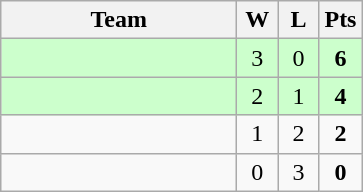<table class="wikitable" style="text-align:center;">
<tr>
<th width=150>Team</th>
<th width=20>W</th>
<th width=20>L</th>
<th width=20>Pts</th>
</tr>
<tr bgcolor="#ccffcc">
<td align="left"></td>
<td>3</td>
<td>0</td>
<td><strong>6</strong></td>
</tr>
<tr bgcolor="#ccffcc">
<td align="left"></td>
<td>2</td>
<td>1</td>
<td><strong>4</strong></td>
</tr>
<tr>
<td align="left"></td>
<td>1</td>
<td>2</td>
<td><strong>2</strong></td>
</tr>
<tr>
<td align="left"></td>
<td>0</td>
<td>3</td>
<td><strong>0</strong></td>
</tr>
</table>
